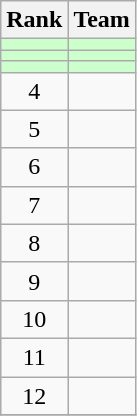<table class="wikitable">
<tr>
<th>Rank</th>
<th>Team</th>
</tr>
<tr bgcolor=#ccffcc>
<td align=center></td>
<td></td>
</tr>
<tr bgcolor=#ccffcc>
<td align=center></td>
<td></td>
</tr>
<tr bgcolor=#ccffcc>
<td align=center></td>
<td></td>
</tr>
<tr>
<td align=center>4</td>
<td></td>
</tr>
<tr>
<td align=center>5</td>
<td></td>
</tr>
<tr>
<td align=center>6</td>
<td></td>
</tr>
<tr>
<td align=center>7</td>
<td></td>
</tr>
<tr>
<td align=center>8</td>
<td></td>
</tr>
<tr>
<td align=center>9</td>
<td></td>
</tr>
<tr>
<td align=center>10</td>
<td></td>
</tr>
<tr>
<td align=center>11</td>
<td></td>
</tr>
<tr>
<td align=center>12</td>
<td></td>
</tr>
<tr>
</tr>
</table>
